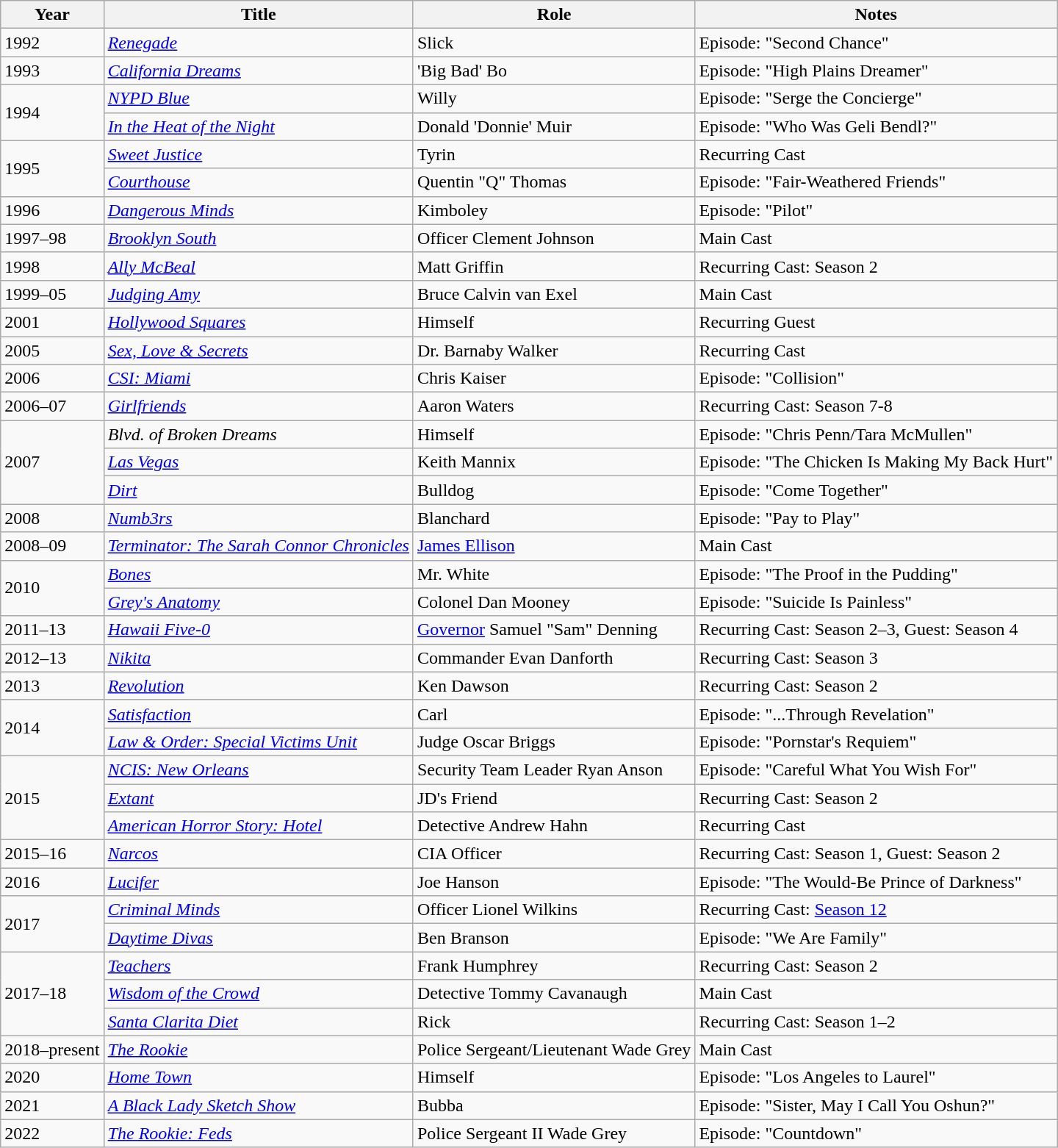<table class="wikitable sortable">
<tr>
<th>Year</th>
<th>Title</th>
<th>Role</th>
<th>Notes</th>
</tr>
<tr>
<td>1992</td>
<td><em><a href='#'>Renegade</a></em></td>
<td>Slick</td>
<td>Episode: "Second Chance"</td>
</tr>
<tr>
<td>1993</td>
<td><em><a href='#'>California Dreams</a></em></td>
<td>'Big Bad' Bo</td>
<td>Episode: "High Plains Dreamer"</td>
</tr>
<tr>
<td rowspan="2">1994</td>
<td><em><a href='#'>NYPD Blue</a></em></td>
<td>Willy</td>
<td>Episode: "Serge the Concierge"</td>
</tr>
<tr>
<td><em><a href='#'>In the Heat of the Night</a></em></td>
<td>Donald 'Donnie' Muir</td>
<td>Episode: "Who Was Geli Bendl?"</td>
</tr>
<tr>
<td rowspan="2">1995</td>
<td><em><a href='#'>Sweet Justice</a></em></td>
<td>Tyrin</td>
<td>Recurring Cast</td>
</tr>
<tr>
<td><em><a href='#'>Courthouse</a></em></td>
<td>Quentin "Q" Thomas</td>
<td>Episode: "Fair-Weathered Friends"</td>
</tr>
<tr>
<td>1996</td>
<td><em><a href='#'>Dangerous Minds</a></em></td>
<td>Kimboley</td>
<td>Episode: "Pilot"</td>
</tr>
<tr>
<td>1997–98</td>
<td><em><a href='#'>Brooklyn South</a></em></td>
<td>Officer Clement Johnson</td>
<td>Main Cast</td>
</tr>
<tr>
<td>1998</td>
<td><em><a href='#'>Ally McBeal</a></em></td>
<td>Matt Griffin</td>
<td>Recurring Cast: Season 2</td>
</tr>
<tr>
<td>1999–05</td>
<td><em><a href='#'>Judging Amy</a></em></td>
<td>Bruce Calvin van Exel</td>
<td>Main Cast</td>
</tr>
<tr>
<td>2001</td>
<td><em><a href='#'>Hollywood Squares</a></em></td>
<td>Himself</td>
<td>Recurring Guest</td>
</tr>
<tr>
<td>2005</td>
<td><em><a href='#'>Sex, Love & Secrets</a></em></td>
<td>Dr. Barnaby Walker</td>
<td>Recurring Cast</td>
</tr>
<tr>
<td>2006</td>
<td><em><a href='#'>CSI: Miami</a></em></td>
<td>Chris Kaiser</td>
<td>Episode: "Collision"</td>
</tr>
<tr>
<td>2006–07</td>
<td><em><a href='#'>Girlfriends</a></em></td>
<td>Aaron Waters</td>
<td>Recurring Cast: Season 7-8</td>
</tr>
<tr>
<td rowspan="3">2007</td>
<td><em>Blvd. of Broken Dreams</em></td>
<td>Himself</td>
<td>Episode: "Chris Penn/Tara McMullen"</td>
</tr>
<tr>
<td><em><a href='#'>Las Vegas</a></em></td>
<td>Keith Mannix</td>
<td>Episode: "The Chicken Is Making My Back Hurt"</td>
</tr>
<tr>
<td><em><a href='#'>Dirt</a></em></td>
<td>Bulldog</td>
<td>Episode: "Come Together"</td>
</tr>
<tr>
<td>2008</td>
<td><em><a href='#'>Numb3rs</a></em></td>
<td>Blanchard</td>
<td>Episode: "Pay to Play"</td>
</tr>
<tr>
<td>2008–09</td>
<td><em><a href='#'>Terminator: The Sarah Connor Chronicles</a></em></td>
<td><a href='#'>James Ellison</a></td>
<td>Main Cast</td>
</tr>
<tr>
<td rowspan="2">2010</td>
<td><em><a href='#'>Bones</a></em></td>
<td>Mr. White</td>
<td>Episode: "The Proof in the Pudding"</td>
</tr>
<tr>
<td><em><a href='#'>Grey's Anatomy</a></em></td>
<td>Colonel Dan Mooney</td>
<td>Episode: "Suicide Is Painless"</td>
</tr>
<tr>
<td>2011–13</td>
<td><em><a href='#'>Hawaii Five-0</a></em></td>
<td><a href='#'>Governor</a> Samuel "Sam" Denning</td>
<td>Recurring Cast: Season 2–3, Guest: Season 4</td>
</tr>
<tr>
<td>2012–13</td>
<td><em><a href='#'>Nikita</a></em></td>
<td>Commander Evan Danforth</td>
<td>Recurring Cast: Season 3</td>
</tr>
<tr>
<td>2013</td>
<td><em><a href='#'>Revolution</a></em></td>
<td>Ken Dawson</td>
<td>Recurring Cast: Season 2</td>
</tr>
<tr>
<td rowspan="2">2014</td>
<td><em><a href='#'>Satisfaction</a></em></td>
<td>Carl</td>
<td>Episode: "...Through Revelation"</td>
</tr>
<tr>
<td><em><a href='#'>Law & Order: Special Victims Unit</a></em></td>
<td>Judge Oscar Briggs</td>
<td>Episode: "Pornstar's Requiem"</td>
</tr>
<tr>
<td rowspan="3">2015</td>
<td><em><a href='#'>NCIS: New Orleans</a></em></td>
<td>Security Team Leader Ryan Anson</td>
<td>Episode: "Careful What You Wish For"</td>
</tr>
<tr>
<td><em><a href='#'>Extant</a></em></td>
<td>JD's Friend</td>
<td>Recurring Cast: Season 2</td>
</tr>
<tr>
<td><em><a href='#'>American Horror Story: Hotel</a></em></td>
<td>Detective Andrew Hahn</td>
<td>Recurring Cast</td>
</tr>
<tr>
<td>2015–16</td>
<td><em><a href='#'>Narcos</a></em></td>
<td>CIA Officer</td>
<td>Recurring Cast: Season 1, Guest: Season 2</td>
</tr>
<tr>
<td>2016</td>
<td><em><a href='#'>Lucifer</a></em></td>
<td>Joe Hanson</td>
<td>Episode: "The Would-Be Prince of Darkness"</td>
</tr>
<tr>
<td rowspan="2">2017</td>
<td><em><a href='#'>Criminal Minds</a></em></td>
<td>Officer Lionel Wilkins</td>
<td>Recurring Cast: <a href='#'>Season 12</a></td>
</tr>
<tr>
<td><em><a href='#'>Daytime Divas</a></em></td>
<td>Ben Branson</td>
<td>Episode: "We Are Family"</td>
</tr>
<tr>
<td rowspan="3">2017–18</td>
<td><em><a href='#'>Teachers</a></em></td>
<td>Frank Humphrey</td>
<td>Recurring Cast: Season 2</td>
</tr>
<tr>
<td><em><a href='#'>Wisdom of the Crowd</a></em></td>
<td>Detective Tommy Cavanaugh</td>
<td>Main Cast</td>
</tr>
<tr>
<td><em><a href='#'>Santa Clarita Diet</a></em></td>
<td>Rick</td>
<td>Recurring Cast: Season 1–2</td>
</tr>
<tr>
<td>2018–present</td>
<td><em><a href='#'>The Rookie</a></em></td>
<td>Police Sergeant/Lieutenant Wade Grey</td>
<td>Main Cast</td>
</tr>
<tr>
<td>2020</td>
<td><em><a href='#'>Home Town</a></em></td>
<td>Himself</td>
<td>Episode: "Los Angeles to Laurel"</td>
</tr>
<tr>
<td>2021</td>
<td><em><a href='#'>A Black Lady Sketch Show</a></em></td>
<td>Bubba</td>
<td>Episode: "Sister, May I Call You Oshun?"</td>
</tr>
<tr>
<td>2022</td>
<td><em><a href='#'>The Rookie: Feds</a></em></td>
<td>Police Sergeant II Wade Grey</td>
<td>Episode: "Countdown"</td>
</tr>
</table>
